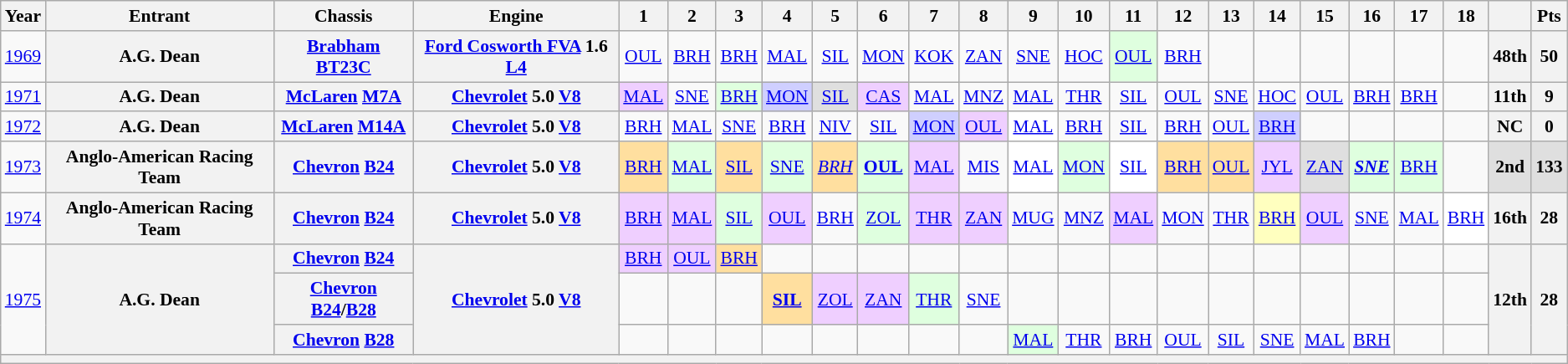<table class="wikitable" style="text-align:center; font-size:90%">
<tr>
<th>Year</th>
<th>Entrant</th>
<th>Chassis</th>
<th>Engine</th>
<th>1</th>
<th>2</th>
<th>3</th>
<th>4</th>
<th>5</th>
<th>6</th>
<th>7</th>
<th>8</th>
<th>9</th>
<th>10</th>
<th>11</th>
<th>12</th>
<th>13</th>
<th>14</th>
<th>15</th>
<th>16</th>
<th>17</th>
<th>18</th>
<th></th>
<th>Pts</th>
</tr>
<tr>
<td><a href='#'>1969</a></td>
<th>A.G. Dean</th>
<th><a href='#'>Brabham</a> <a href='#'>BT23C</a></th>
<th><a href='#'>Ford Cosworth FVA</a> 1.6 <a href='#'>L4</a></th>
<td><a href='#'>OUL</a></td>
<td><a href='#'>BRH</a></td>
<td><a href='#'>BRH</a></td>
<td><a href='#'>MAL</a></td>
<td><a href='#'>SIL</a></td>
<td><a href='#'>MON</a></td>
<td><a href='#'>KOK</a></td>
<td><a href='#'>ZAN</a></td>
<td><a href='#'>SNE</a></td>
<td><a href='#'>HOC</a></td>
<td style="background:#DFFFDF;"><a href='#'>OUL</a><br></td>
<td><a href='#'>BRH</a></td>
<td></td>
<td></td>
<td></td>
<td></td>
<td></td>
<td></td>
<th>48th</th>
<th>50</th>
</tr>
<tr>
<td><a href='#'>1971</a></td>
<th>A.G. Dean</th>
<th><a href='#'>McLaren</a> <a href='#'>M7A</a></th>
<th><a href='#'>Chevrolet</a> 5.0 <a href='#'>V8</a></th>
<td style="background:#EFCFFF;"><a href='#'>MAL</a><br></td>
<td><a href='#'>SNE</a></td>
<td style="background:#DFFFDF;"><a href='#'>BRH</a><br></td>
<td style="background:#CFCFFF;"><a href='#'>MON</a><br></td>
<td style="background:#DFDFDF;"><a href='#'>SIL</a><br></td>
<td style="background:#EFCFFF;"><a href='#'>CAS</a><br></td>
<td><a href='#'>MAL</a></td>
<td><a href='#'>MNZ</a></td>
<td><a href='#'>MAL</a></td>
<td><a href='#'>THR</a></td>
<td><a href='#'>SIL</a></td>
<td><a href='#'>OUL</a></td>
<td><a href='#'>SNE</a></td>
<td><a href='#'>HOC</a></td>
<td><a href='#'>OUL</a></td>
<td><a href='#'>BRH</a></td>
<td><a href='#'>BRH</a></td>
<td></td>
<th>11th</th>
<th>9</th>
</tr>
<tr>
<td><a href='#'>1972</a></td>
<th>A.G. Dean</th>
<th><a href='#'>McLaren</a> <a href='#'>M14A</a></th>
<th><a href='#'>Chevrolet</a> 5.0 <a href='#'>V8</a></th>
<td><a href='#'>BRH</a></td>
<td><a href='#'>MAL</a></td>
<td><a href='#'>SNE</a></td>
<td><a href='#'>BRH</a></td>
<td><a href='#'>NIV</a></td>
<td><a href='#'>SIL</a></td>
<td style="background:#CFCFFF;"><a href='#'>MON</a><br></td>
<td style="background:#EFCFFF;"><a href='#'>OUL</a><br></td>
<td style="background:#FFFFFF;"><a href='#'>MAL</a><br></td>
<td><a href='#'>BRH</a></td>
<td><a href='#'>SIL</a></td>
<td><a href='#'>BRH</a></td>
<td><a href='#'>OUL</a></td>
<td style="background:#CFCFFF;"><a href='#'>BRH</a><br></td>
<td></td>
<td></td>
<td></td>
<td></td>
<th>NC</th>
<th>0</th>
</tr>
<tr>
<td><a href='#'>1973</a></td>
<th>Anglo-American Racing Team</th>
<th><a href='#'>Chevron</a> <a href='#'>B24</a></th>
<th><a href='#'>Chevrolet</a> 5.0 <a href='#'>V8</a></th>
<td style="background:#FFDF9F;"><a href='#'>BRH</a><br></td>
<td style="background:#DFFFDF;"><a href='#'>MAL</a><br></td>
<td style="background:#FFDF9F;"><a href='#'>SIL</a><br></td>
<td style="background:#DFFFDF;"><a href='#'>SNE</a><br></td>
<td style="background:#FFDF9F;"><em><a href='#'>BRH</a></em><br></td>
<td style="background:#DFFFDF;"><strong><a href='#'>OUL</a></strong><br></td>
<td style="background:#EFCFFF;"><a href='#'>MAL</a><br></td>
<td><a href='#'>MIS</a></td>
<td style="background:#FFFFFF;"><a href='#'>MAL</a><br></td>
<td style="background:#DFFFDF;"><a href='#'>MON</a><br></td>
<td style="background:#FFFFFF;"><a href='#'>SIL</a><br></td>
<td style="background:#FFDF9F;"><a href='#'>BRH</a><br></td>
<td style="background:#FFDF9F;"><a href='#'>OUL</a><br></td>
<td style="background:#EFCFFF;"><a href='#'>JYL</a><br></td>
<td style="background:#DFDFDF;"><a href='#'>ZAN</a><br></td>
<td style="background:#DFFFDF;"><strong><em><a href='#'>SNE</a></em></strong><br></td>
<td style="background:#DFFFDF;"><a href='#'>BRH</a><br></td>
<td></td>
<th style="background:#DFDFDF;">2nd</th>
<th style="background:#DFDFDF;">133</th>
</tr>
<tr>
<td><a href='#'>1974</a></td>
<th>Anglo-American Racing Team</th>
<th><a href='#'>Chevron</a> <a href='#'>B24</a></th>
<th><a href='#'>Chevrolet</a> 5.0 <a href='#'>V8</a></th>
<td style="background:#EFCFFF;"><a href='#'>BRH</a><br></td>
<td style="background:#EFCFFF;"><a href='#'>MAL</a><br></td>
<td style="background:#DFFFDF;"><a href='#'>SIL</a><br></td>
<td style="background:#EFCFFF;"><a href='#'>OUL</a><br></td>
<td><a href='#'>BRH</a></td>
<td style="background:#DFFFDF;"><a href='#'>ZOL</a><br></td>
<td style="background:#EFCFFF;"><a href='#'>THR</a><br></td>
<td style="background:#EFCFFF;"><a href='#'>ZAN</a><br></td>
<td><a href='#'>MUG</a></td>
<td><a href='#'>MNZ</a></td>
<td style="background:#EFCFFF;"><a href='#'>MAL</a><br></td>
<td><a href='#'>MON</a></td>
<td><a href='#'>THR</a></td>
<td style="background:#FFFFBF;"><a href='#'>BRH</a><br></td>
<td style="background:#EFCFFF;"><a href='#'>OUL</a><br></td>
<td><a href='#'>SNE</a></td>
<td><a href='#'>MAL</a></td>
<td style="background:#FFFFFF;"><a href='#'>BRH</a><br></td>
<th>16th</th>
<th>28</th>
</tr>
<tr>
<td rowspan=3><a href='#'>1975</a></td>
<th rowspan=3>A.G. Dean</th>
<th><a href='#'>Chevron</a> <a href='#'>B24</a></th>
<th rowspan=3><a href='#'>Chevrolet</a> 5.0 <a href='#'>V8</a></th>
<td style="background:#EFCFFF;"><a href='#'>BRH</a><br></td>
<td style="background:#EFCFFF;"><a href='#'>OUL</a><br></td>
<td style="background:#FFDF9F;"><a href='#'>BRH</a><br></td>
<td></td>
<td></td>
<td></td>
<td></td>
<td></td>
<td></td>
<td></td>
<td></td>
<td></td>
<td></td>
<td></td>
<td></td>
<td></td>
<td></td>
<td></td>
<th rowspan=3>12th</th>
<th rowspan=3>28</th>
</tr>
<tr>
<th><a href='#'>Chevron</a> <a href='#'>B24</a>/<a href='#'>B28</a></th>
<td></td>
<td></td>
<td></td>
<td style="background:#FFDF9F;"><strong><a href='#'>SIL</a></strong><br></td>
<td style="background:#EFCFFF;"><a href='#'>ZOL</a><br></td>
<td style="background:#EFCFFF;"><a href='#'>ZAN</a><br></td>
<td style="background:#DFFFDF;"><a href='#'>THR</a><br></td>
<td><a href='#'>SNE</a></td>
<td></td>
<td></td>
<td></td>
<td></td>
<td></td>
<td></td>
<td></td>
<td></td>
<td></td>
<td></td>
</tr>
<tr>
<th><a href='#'>Chevron</a> <a href='#'>B28</a></th>
<td></td>
<td></td>
<td></td>
<td></td>
<td></td>
<td></td>
<td></td>
<td></td>
<td style="background:#DFFFDF;"><a href='#'>MAL</a><br></td>
<td><a href='#'>THR</a></td>
<td><a href='#'>BRH</a></td>
<td><a href='#'>OUL</a></td>
<td><a href='#'>SIL</a></td>
<td><a href='#'>SNE</a></td>
<td><a href='#'>MAL</a></td>
<td><a href='#'>BRH</a></td>
<td></td>
<td></td>
</tr>
<tr>
<th colspan="24"></th>
</tr>
</table>
